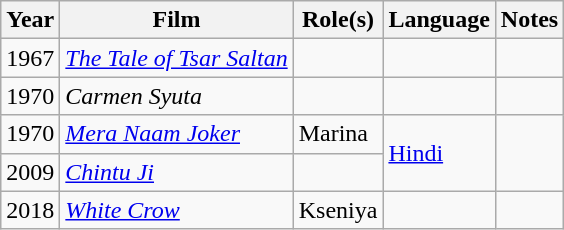<table class="wikitable sortable">
<tr>
<th>Year</th>
<th>Film</th>
<th>Role(s)</th>
<th class="unsortable">Language</th>
<th>Notes</th>
</tr>
<tr>
<td>1967</td>
<td><em><a href='#'>The Tale of Tsar Saltan</a></em></td>
<td></td>
<td></td>
<td></td>
</tr>
<tr>
<td>1970</td>
<td><em>Carmen Syuta</em></td>
<td></td>
<td></td>
<td></td>
</tr>
<tr>
<td>1970</td>
<td><em><a href='#'>Mera Naam Joker</a></em></td>
<td>Marina</td>
<td rowspan=2><a href='#'>Hindi</a></td>
<td rowspan=2></td>
</tr>
<tr>
<td>2009</td>
<td><em><a href='#'>Chintu Ji</a></em></td>
</tr>
<tr>
<td>2018</td>
<td><em><a href='#'>White Crow</a></em></td>
<td>Kseniya</td>
<td></td>
<td></td>
</tr>
</table>
